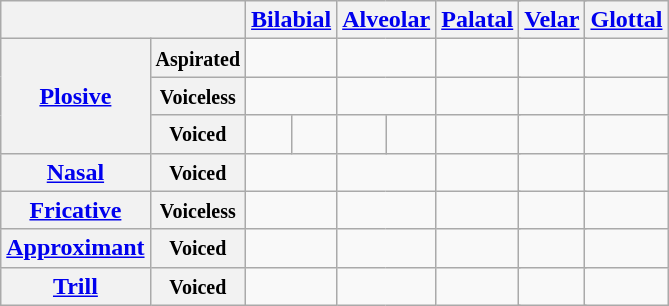<table class="wikitable" style="text-align: center">
<tr>
<th colspan="2"></th>
<th colspan="2"><a href='#'>Bilabial</a></th>
<th colspan="2"><a href='#'>Alveolar</a></th>
<th colspan="2"><a href='#'>Palatal</a></th>
<th colspan="2"><a href='#'>Velar</a></th>
<th><a href='#'>Glottal</a></th>
</tr>
<tr>
<th rowspan="3"><a href='#'>Plosive</a></th>
<th><small>Aspirated</small></th>
<td colspan="2"></td>
<td colspan="2"></td>
<td colspan="2"></td>
<td colspan="2"></td>
<td></td>
</tr>
<tr>
<th><small>Voiceless</small></th>
<td colspan="2"></td>
<td colspan="2"></td>
<td colspan="2"></td>
<td colspan="2"></td>
<td></td>
</tr>
<tr>
<th><small>Voiced</small></th>
<td></td>
<td></td>
<td></td>
<td></td>
<td colspan="2"></td>
<td colspan="2"></td>
<td></td>
</tr>
<tr>
<th rowspan="1"><a href='#'>Nasal</a></th>
<th><small>Voiced</small></th>
<td colspan="2"></td>
<td colspan="2"></td>
<td colspan="2"></td>
<td colspan="2"></td>
<td></td>
</tr>
<tr>
<th rowspan="1"><a href='#'>Fricative</a></th>
<th><small>Voiceless</small></th>
<td colspan="2"></td>
<td colspan="2"></td>
<td colspan="2"></td>
<td colspan="2"></td>
<td></td>
</tr>
<tr>
<th rowspan="1"><a href='#'>Approximant</a></th>
<th><small>Voiced</small></th>
<td colspan="2"></td>
<td colspan="2"></td>
<td colspan="2"></td>
<td colspan="2"></td>
<td></td>
</tr>
<tr>
<th rowspan="1"><a href='#'>Trill</a></th>
<th><small>Voiced</small></th>
<td colspan="2"></td>
<td colspan="2"></td>
<td colspan="2"></td>
<td colspan="2"></td>
<td></td>
</tr>
</table>
